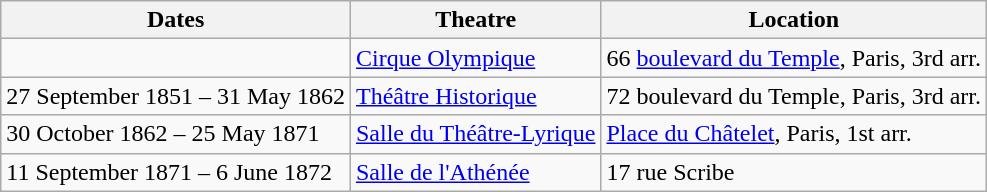<table class="wikitable">
<tr>
<th>Dates</th>
<th>Theatre</th>
<th>Location</th>
</tr>
<tr>
<td></td>
<td><a href='#'>Cirque Olympique</a></td>
<td>66 <a href='#'>boulevard du Temple</a>, Paris, 3rd arr.</td>
</tr>
<tr>
<td>27 September 1851 – 31 May 1862</td>
<td><a href='#'>Théâtre Historique</a></td>
<td>72 boulevard du Temple, Paris, 3rd arr.</td>
</tr>
<tr>
<td>30 October 1862 – 25 May 1871</td>
<td><a href='#'>Salle du Théâtre-Lyrique</a></td>
<td><a href='#'>Place du Châtelet</a>, Paris, 1st arr.</td>
</tr>
<tr>
<td>11 September 1871 – 6 June 1872</td>
<td><a href='#'>Salle de l'Athénée</a></td>
<td>17 rue Scribe</td>
</tr>
</table>
